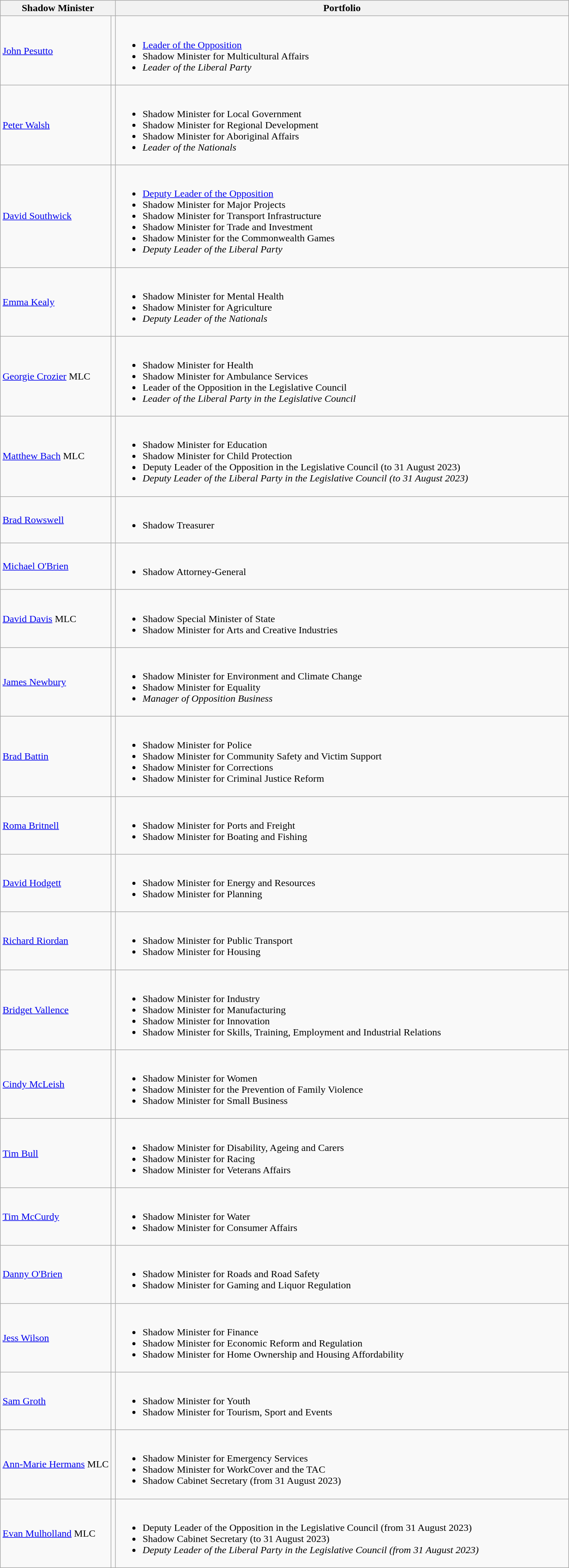<table class="wikitable">
<tr>
<th colspan="2" width="80">Shadow Minister</th>
<th width="725">Portfolio</th>
</tr>
<tr>
<td><a href='#'>John Pesutto</a> </td>
<td></td>
<td><br><ul><li><a href='#'>Leader of the Opposition</a></li><li>Shadow Minister for Multicultural Affairs</li><li><em>Leader of the Liberal Party</em></li></ul></td>
</tr>
<tr>
<td><a href='#'>Peter Walsh</a> </td>
<td></td>
<td><br><ul><li>Shadow Minister for Local Government</li><li>Shadow Minister for Regional Development</li><li>Shadow Minister for Aboriginal Affairs</li><li><em>Leader of the Nationals</em></li></ul></td>
</tr>
<tr>
<td><a href='#'>David Southwick</a> </td>
<td></td>
<td><br><ul><li><a href='#'>Deputy Leader of the Opposition</a></li><li>Shadow Minister for Major Projects</li><li>Shadow Minister for Transport Infrastructure</li><li>Shadow Minister for Trade and Investment</li><li>Shadow Minister for the Commonwealth Games</li><li><em>Deputy Leader of the Liberal Party</em></li></ul></td>
</tr>
<tr>
<td><a href='#'>Emma Kealy</a> </td>
<td></td>
<td><br><ul><li>Shadow Minister for Mental Health</li><li>Shadow Minister for Agriculture</li><li><em>Deputy Leader of the Nationals</em></li></ul></td>
</tr>
<tr>
<td><a href='#'>Georgie Crozier</a> MLC</td>
<td></td>
<td><br><ul><li>Shadow Minister for Health</li><li>Shadow Minister for Ambulance Services</li><li>Leader of the Opposition in the Legislative Council</li><li><em>Leader of the Liberal Party in the Legislative Council</em></li></ul></td>
</tr>
<tr>
<td><a href='#'>Matthew Bach</a> MLC</td>
<td></td>
<td><br><ul><li>Shadow Minister for Education</li><li>Shadow Minister for Child Protection</li><li>Deputy Leader of the Opposition in the Legislative Council (to 31 August 2023)</li><li><em>Deputy Leader of the Liberal Party in the Legislative Council (to 31 August 2023)</em></li></ul></td>
</tr>
<tr>
<td><a href='#'>Brad Rowswell</a> </td>
<td></td>
<td><br><ul><li>Shadow Treasurer</li></ul></td>
</tr>
<tr>
<td><a href='#'>Michael O'Brien</a> </td>
<td></td>
<td><br><ul><li>Shadow Attorney-General</li></ul></td>
</tr>
<tr>
<td><a href='#'>David Davis</a> MLC</td>
<td></td>
<td><br><ul><li>Shadow Special Minister of State</li><li>Shadow Minister for Arts and Creative Industries</li></ul></td>
</tr>
<tr>
<td><a href='#'>James Newbury</a> </td>
<td></td>
<td><br><ul><li>Shadow Minister for Environment and Climate Change</li><li>Shadow Minister for Equality</li><li><em>Manager of Opposition Business</em></li></ul></td>
</tr>
<tr>
<td><a href='#'>Brad Battin</a> </td>
<td></td>
<td><br><ul><li>Shadow Minister for Police</li><li>Shadow Minister for Community Safety and Victim Support</li><li>Shadow Minister for Corrections</li><li>Shadow Minister for Criminal Justice Reform</li></ul></td>
</tr>
<tr>
<td><a href='#'>Roma Britnell</a> </td>
<td></td>
<td><br><ul><li>Shadow Minister for Ports and Freight</li><li>Shadow Minister for Boating and Fishing</li></ul></td>
</tr>
<tr>
<td><a href='#'>David Hodgett</a> </td>
<td></td>
<td><br><ul><li>Shadow Minister for Energy and Resources</li><li>Shadow Minister for Planning</li></ul></td>
</tr>
<tr>
<td><a href='#'>Richard Riordan</a> </td>
<td></td>
<td><br><ul><li>Shadow Minister for Public Transport</li><li>Shadow Minister for Housing</li></ul></td>
</tr>
<tr>
<td><a href='#'>Bridget Vallence</a> </td>
<td></td>
<td><br><ul><li>Shadow Minister for Industry</li><li>Shadow Minister for Manufacturing</li><li>Shadow Minister for Innovation</li><li>Shadow Minister for Skills, Training, Employment and Industrial Relations</li></ul></td>
</tr>
<tr>
<td><a href='#'>Cindy McLeish</a> </td>
<td></td>
<td><br><ul><li>Shadow Minister for Women</li><li>Shadow Minister for the Prevention of Family Violence</li><li>Shadow Minister for Small Business</li></ul></td>
</tr>
<tr>
<td><a href='#'>Tim Bull</a> </td>
<td></td>
<td><br><ul><li>Shadow Minister for Disability, Ageing and Carers</li><li>Shadow Minister for Racing</li><li>Shadow Minister for Veterans Affairs</li></ul></td>
</tr>
<tr>
<td><a href='#'>Tim McCurdy</a> </td>
<td></td>
<td><br><ul><li>Shadow Minister for Water</li><li>Shadow Minister for Consumer Affairs</li></ul></td>
</tr>
<tr>
<td><a href='#'>Danny O'Brien</a> </td>
<td></td>
<td><br><ul><li>Shadow Minister for Roads and Road Safety</li><li>Shadow Minister for Gaming and Liquor Regulation</li></ul></td>
</tr>
<tr>
<td><a href='#'>Jess Wilson</a> </td>
<td></td>
<td><br><ul><li>Shadow Minister for Finance</li><li>Shadow Minister for Economic Reform and Regulation</li><li>Shadow Minister for Home Ownership and Housing Affordability</li></ul></td>
</tr>
<tr>
<td><a href='#'>Sam Groth</a> </td>
<td></td>
<td><br><ul><li>Shadow Minister for Youth</li><li>Shadow Minister for Tourism, Sport and Events</li></ul></td>
</tr>
<tr>
<td><a href='#'>Ann-Marie Hermans</a> MLC</td>
<td></td>
<td><br><ul><li>Shadow Minister for Emergency Services</li><li>Shadow Minister for WorkCover and the TAC</li><li>Shadow Cabinet Secretary (from 31 August 2023)</li></ul></td>
</tr>
<tr>
<td><a href='#'>Evan Mulholland</a> MLC</td>
<td></td>
<td><br><ul><li>Deputy Leader of the Opposition in the Legislative Council (from 31 August 2023)</li><li>Shadow Cabinet Secretary (to 31 August 2023)</li><li><em>Deputy Leader of the Liberal Party in the Legislative Council (from 31 August 2023)</em></li></ul></td>
</tr>
</table>
